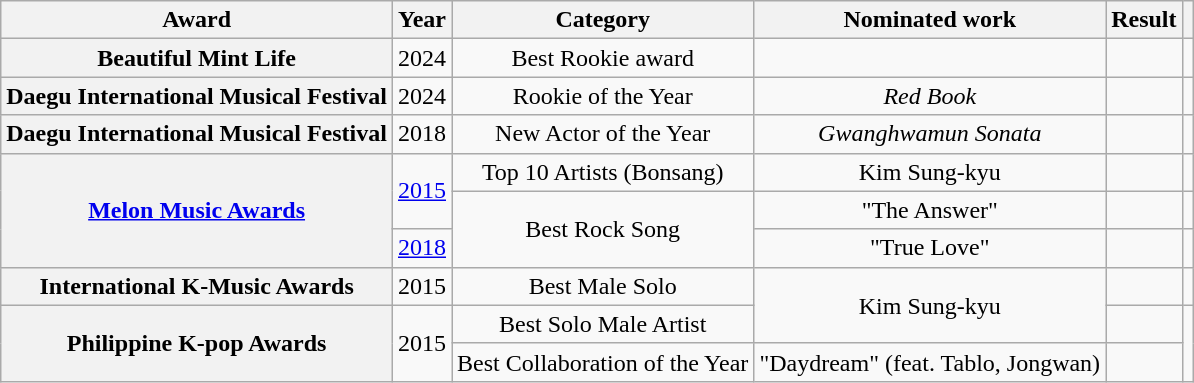<table class="wikitable sortable plainrowheaders" style="text-align:center;">
<tr>
<th>Award</th>
<th>Year</th>
<th>Category</th>
<th>Nominated work</th>
<th>Result</th>
<th scope="col" class="unsortable"></th>
</tr>
<tr>
<th scope="row">Beautiful Mint Life</th>
<td>2024</td>
<td>Best Rookie award</td>
<td></td>
<td></td>
<td></td>
</tr>
<tr>
<th scope="row">Daegu International Musical Festival</th>
<td>2024</td>
<td>Rookie of the Year</td>
<td><em>Red Book</em></td>
<td></td>
<td></td>
</tr>
<tr>
<th scope="row">Daegu International Musical Festival</th>
<td>2018</td>
<td>New Actor of the Year</td>
<td><em>Gwanghwamun Sonata</em></td>
<td></td>
<td></td>
</tr>
<tr>
<th scope="row" rowspan="3"><a href='#'>Melon Music Awards</a></th>
<td rowspan="2"><a href='#'>2015</a></td>
<td>Top 10 Artists (Bonsang)</td>
<td>Kim Sung-kyu</td>
<td></td>
<td></td>
</tr>
<tr>
<td rowspan="2">Best Rock Song</td>
<td>"The Answer"</td>
<td></td>
<td></td>
</tr>
<tr>
<td><a href='#'>2018</a></td>
<td>"True Love"</td>
<td></td>
<td></td>
</tr>
<tr>
<th scope="row">International K-Music Awards</th>
<td>2015</td>
<td>Best Male Solo</td>
<td rowspan="2">Kim Sung-kyu</td>
<td></td>
<td></td>
</tr>
<tr>
<th scope="row" rowspan="2">Philippine K-pop Awards</th>
<td rowspan="2">2015</td>
<td>Best Solo Male Artist</td>
<td></td>
<td rowspan="2"></td>
</tr>
<tr>
<td>Best Collaboration of the Year</td>
<td>"Daydream" (feat. Tablo, Jongwan)</td>
<td></td>
</tr>
</table>
